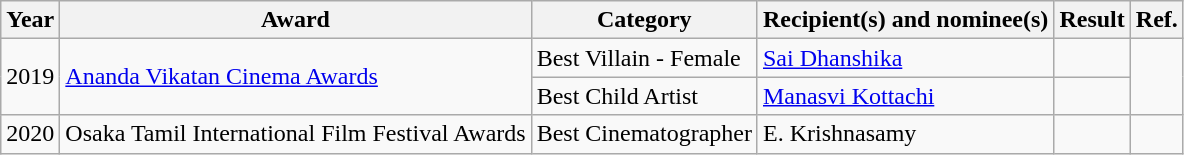<table class="wikitable sortable">
<tr>
<th>Year</th>
<th>Award</th>
<th>Category</th>
<th>Recipient(s) and nominee(s)</th>
<th>Result</th>
<th>Ref.</th>
</tr>
<tr>
<td rowspan="2">2019</td>
<td rowspan="2"><a href='#'>Ananda Vikatan Cinema Awards</a></td>
<td>Best Villain - Female</td>
<td><a href='#'>Sai Dhanshika</a></td>
<td></td>
<td rowspan="2"></td>
</tr>
<tr>
<td>Best Child Artist</td>
<td><a href='#'>Manasvi Kottachi</a></td>
<td></td>
</tr>
<tr>
<td rowspan="1">2020</td>
<td rowspan="1">Osaka Tamil International Film Festival Awards</td>
<td>Best Cinematographer</td>
<td>E. Krishnasamy</td>
<td></td>
<td rowspan="1"></td>
</tr>
</table>
